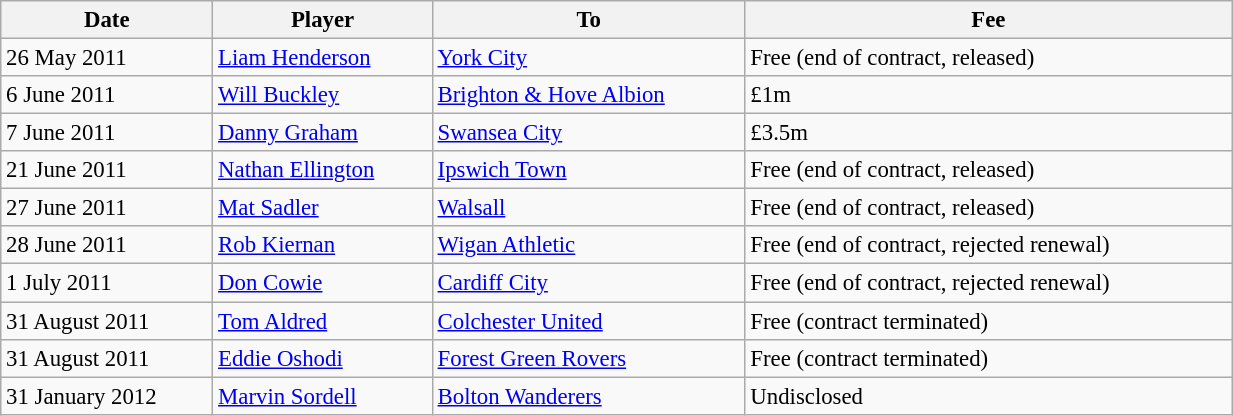<table class="wikitable" style="text-align:center; font-size:95%;width:65%; text-align:left">
<tr>
<th><strong>Date</strong></th>
<th><strong>Player</strong></th>
<th><strong>To</strong></th>
<th><strong>Fee</strong></th>
</tr>
<tr>
<td>26 May 2011</td>
<td><a href='#'>Liam Henderson</a></td>
<td><a href='#'>York City</a></td>
<td>Free (end of contract, released)</td>
</tr>
<tr>
<td>6 June 2011</td>
<td><a href='#'>Will Buckley</a></td>
<td><a href='#'>Brighton & Hove Albion</a></td>
<td>£1m</td>
</tr>
<tr>
<td>7 June 2011</td>
<td><a href='#'>Danny Graham</a></td>
<td><a href='#'>Swansea City</a></td>
<td>£3.5m</td>
</tr>
<tr>
<td>21 June 2011</td>
<td><a href='#'>Nathan Ellington</a></td>
<td><a href='#'>Ipswich Town</a></td>
<td>Free (end of contract, released)</td>
</tr>
<tr>
<td>27 June 2011</td>
<td><a href='#'>Mat Sadler</a></td>
<td><a href='#'>Walsall</a></td>
<td>Free (end of contract, released)</td>
</tr>
<tr>
<td>28 June 2011</td>
<td><a href='#'>Rob Kiernan</a></td>
<td><a href='#'>Wigan Athletic</a></td>
<td>Free (end of contract, rejected renewal)</td>
</tr>
<tr>
<td>1 July 2011</td>
<td><a href='#'>Don Cowie</a></td>
<td><a href='#'>Cardiff City</a></td>
<td>Free (end of contract, rejected renewal)</td>
</tr>
<tr>
<td>31 August 2011</td>
<td><a href='#'>Tom Aldred</a></td>
<td><a href='#'>Colchester United</a></td>
<td>Free (contract terminated)</td>
</tr>
<tr>
<td>31 August 2011</td>
<td><a href='#'>Eddie Oshodi</a></td>
<td><a href='#'>Forest Green Rovers</a> </td>
<td>Free (contract terminated)</td>
</tr>
<tr>
<td>31 January 2012</td>
<td><a href='#'>Marvin Sordell</a></td>
<td><a href='#'>Bolton Wanderers</a></td>
<td>Undisclosed </td>
</tr>
</table>
